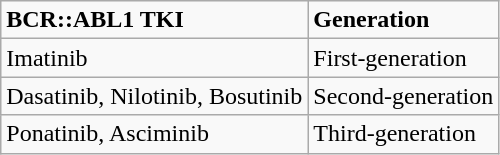<table class="wikitable">
<tr>
<td><strong>BCR::ABL1 TKI</strong></td>
<td><strong>Generation</strong></td>
</tr>
<tr>
<td>Imatinib</td>
<td>First-generation</td>
</tr>
<tr>
<td>Dasatinib, Nilotinib, Bosutinib</td>
<td>Second-generation</td>
</tr>
<tr>
<td>Ponatinib, Asciminib</td>
<td>Third-generation</td>
</tr>
</table>
